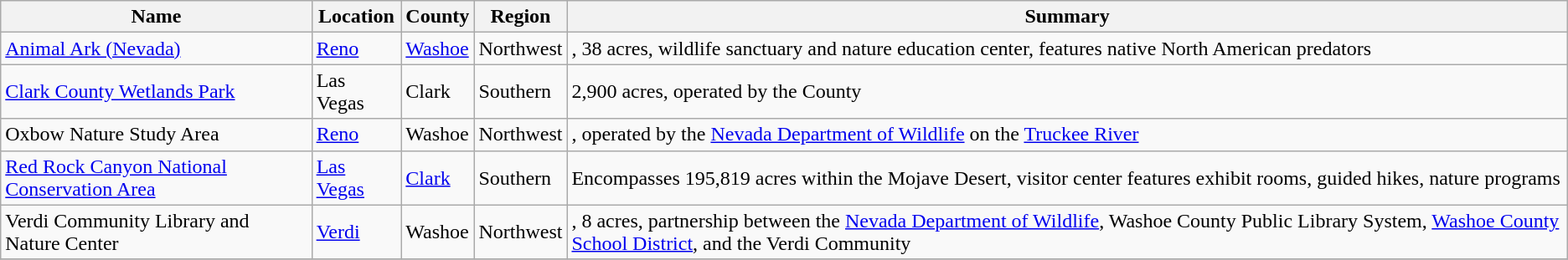<table class="wikitable sortable">
<tr>
<th>Name</th>
<th>Location</th>
<th>County</th>
<th>Region</th>
<th>Summary</th>
</tr>
<tr>
<td><a href='#'>Animal Ark (Nevada)</a></td>
<td><a href='#'>Reno</a></td>
<td><a href='#'>Washoe</a></td>
<td>Northwest</td>
<td>, 38 acres, wildlife sanctuary and nature education center, features native North American predators</td>
</tr>
<tr>
<td><a href='#'>Clark County Wetlands Park</a></td>
<td>Las Vegas</td>
<td>Clark</td>
<td>Southern</td>
<td>2,900 acres, operated by the County</td>
</tr>
<tr>
<td>Oxbow Nature Study Area</td>
<td><a href='#'>Reno</a></td>
<td>Washoe</td>
<td>Northwest</td>
<td>, operated by the <a href='#'>Nevada Department of Wildlife</a> on the <a href='#'>Truckee River</a></td>
</tr>
<tr>
<td><a href='#'>Red Rock Canyon National Conservation Area</a></td>
<td><a href='#'>Las Vegas</a></td>
<td><a href='#'>Clark</a></td>
<td>Southern</td>
<td>Encompasses 195,819 acres within the Mojave Desert, visitor center features exhibit rooms, guided hikes, nature programs</td>
</tr>
<tr Springs Preserve>
<td>Verdi Community Library and Nature Center</td>
<td><a href='#'>Verdi</a></td>
<td>Washoe</td>
<td>Northwest</td>
<td>, 8 acres, partnership between the <a href='#'>Nevada Department of Wildlife</a>, Washoe County Public Library System, <a href='#'>Washoe County School District</a>, and the Verdi Community</td>
</tr>
<tr>
</tr>
</table>
